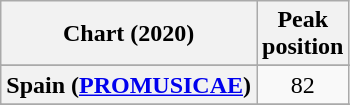<table class="wikitable sortable plainrowheaders" style="text-align:center">
<tr>
<th scope="col">Chart (2020)</th>
<th scope="col">Peak<br>position</th>
</tr>
<tr>
</tr>
<tr>
<th scope="row">Spain (<a href='#'>PROMUSICAE</a>)</th>
<td>82</td>
</tr>
<tr>
</tr>
<tr>
</tr>
<tr>
</tr>
<tr>
</tr>
<tr>
</tr>
</table>
